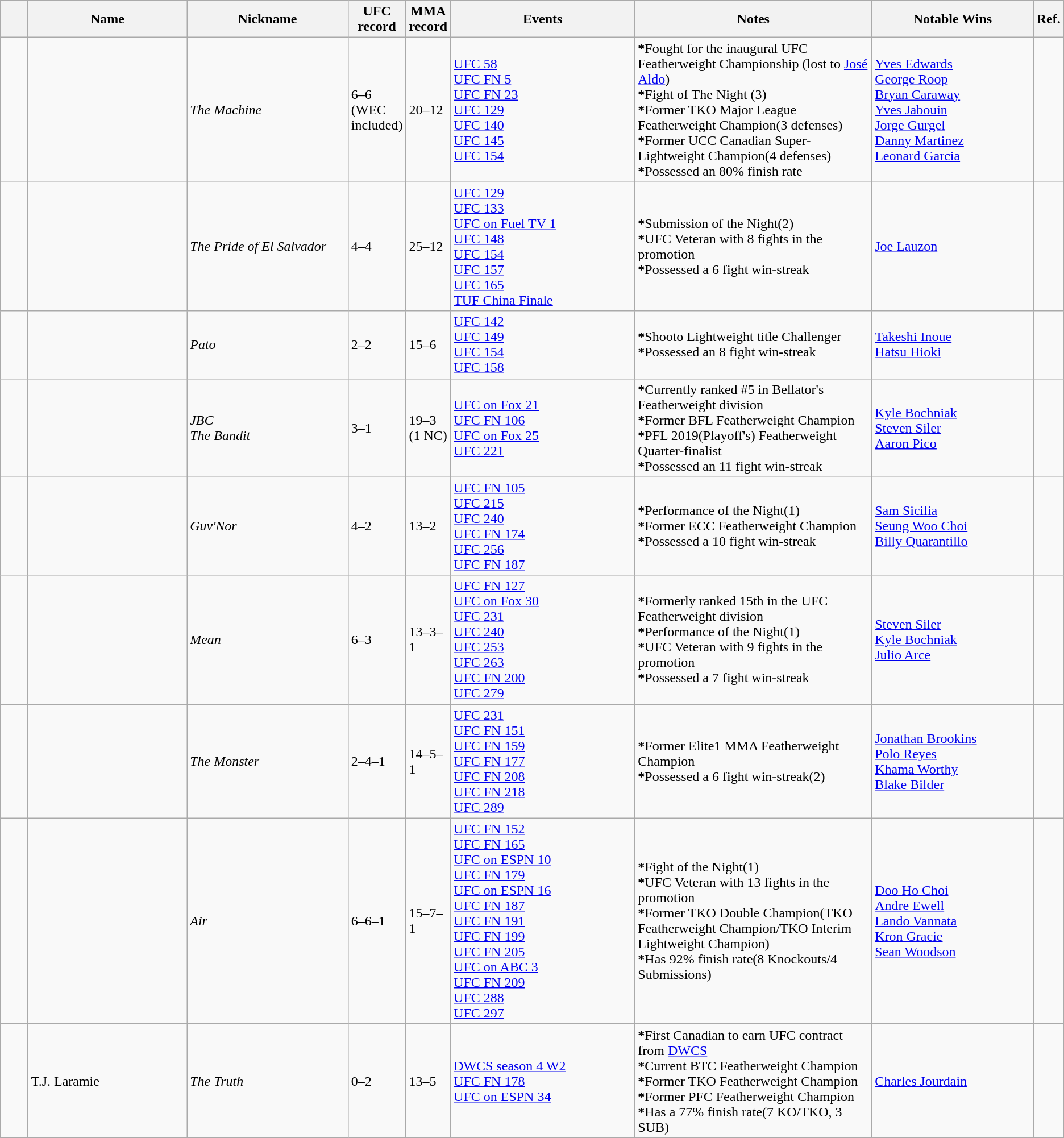<table class="wikitable sortable" style=" style="width:80%; text-align:center">
<tr>
<th width=3%></th>
<th style="width:17%;">Name</th>
<th style="width:17%;">Nickname</th>
<th data-sort-type="number">UFC record</th>
<th data-sort-type="number">MMA record</th>
<th style="width:20%;">Events</th>
<th style="width:25%;">Notes</th>
<th style="width:17%;">Notable Wins</th>
<th style="width:3%;">Ref.</th>
</tr>
<tr>
<td></td>
<td></td>
<td><em>The Machine</em></td>
<td>6–6<br>(WEC included)</td>
<td>20–12</td>
<td><a href='#'>UFC 58</a><br> <a href='#'>UFC FN 5</a><br> <a href='#'>UFC FN 23</a><br> <a href='#'>UFC 129</a><br> <a href='#'>UFC 140</a><br> <a href='#'>UFC 145</a><br> <a href='#'>UFC 154</a></td>
<td><strong>*</strong>Fought for the inaugural UFC Featherweight Championship (lost to <a href='#'>José Aldo</a>)<br> <strong>*</strong>Fight of The Night (3)<br> <strong>*</strong>Former TKO Major League Featherweight Champion(3 defenses)<br> <strong>*</strong>Former UCC Canadian Super-Lightweight Champion(4 defenses)<br> <strong>*</strong>Possessed an 80% finish rate</td>
<td><a href='#'>Yves Edwards</a><br> <a href='#'>George Roop</a><br> <a href='#'>Bryan Caraway</a><br> <a href='#'>Yves Jabouin</a><br> <a href='#'>Jorge Gurgel</a><br> <a href='#'>Danny Martinez</a><br> <a href='#'>Leonard Garcia</a></td>
<td></td>
</tr>
<tr>
<td></td>
<td></td>
<td><em>The Pride of El Salvador</em></td>
<td>4–4</td>
<td>25–12</td>
<td><a href='#'>UFC 129</a><br> <a href='#'>UFC 133</a><br> <a href='#'>UFC on Fuel TV 1</a><br> <a href='#'>UFC 148</a><br> <a href='#'>UFC 154</a><br> <a href='#'>UFC 157</a><br> <a href='#'>UFC 165</a><br> <a href='#'>TUF China Finale</a></td>
<td><strong>*</strong>Submission of the Night(2)<br> <strong>*</strong>UFC Veteran with 8 fights in the promotion<br> <strong>*</strong>Possessed a 6 fight win-streak</td>
<td><a href='#'>Joe Lauzon</a></td>
<td></td>
</tr>
<tr>
<td></td>
<td></td>
<td><em>Pato</em></td>
<td>2–2</td>
<td>15–6</td>
<td><a href='#'>UFC 142</a><br> <a href='#'>UFC 149</a><br> <a href='#'>UFC 154</a><br> <a href='#'>UFC 158</a></td>
<td><strong>*</strong>Shooto Lightweight title Challenger<br> <strong>*</strong>Possessed an 8 fight win-streak</td>
<td><a href='#'>Takeshi Inoue</a><br> <a href='#'>Hatsu Hioki</a></td>
<td></td>
</tr>
<tr>
<td></td>
<td></td>
<td><em>JBC</em><br> <em>The Bandit</em></td>
<td>3–1</td>
<td>19–3<br> (1 NC)</td>
<td><a href='#'>UFC on Fox 21</a><br> <a href='#'>UFC FN 106</a><br> <a href='#'>UFC on Fox 25</a><br> <a href='#'>UFC 221</a></td>
<td><strong>*</strong>Currently ranked #5 in Bellator's Featherweight division<br><strong>*</strong>Former BFL Featherweight Champion<br> <strong>*</strong>PFL 2019(Playoff's) Featherweight Quarter-finalist<br> <strong>*</strong>Possessed an 11 fight win-streak</td>
<td><a href='#'>Kyle Bochniak</a><br> <a href='#'>Steven Siler</a><br> <a href='#'>Aaron Pico</a></td>
<td></td>
</tr>
<tr>
<td></td>
<td><strong></strong></td>
<td><em>Guv'Nor</em></td>
<td>4–2</td>
<td>13–2</td>
<td><a href='#'>UFC FN 105</a><br> <a href='#'>UFC 215</a><br> <a href='#'>UFC 240</a><br> <a href='#'>UFC FN 174</a><br> <a href='#'>UFC 256</a><br> <a href='#'>UFC FN 187</a></td>
<td><strong>*</strong>Performance of the Night(1)<br> <strong>*</strong>Former ECC Featherweight Champion<br> <strong>*</strong>Possessed a 10 fight win-streak</td>
<td><a href='#'>Sam Sicilia</a><br> <a href='#'>Seung Woo Choi</a><br> <a href='#'>Billy Quarantillo</a></td>
<td></td>
</tr>
<tr>
<td></td>
<td><strong></strong></td>
<td><em>Mean</em></td>
<td>6–3</td>
<td>13–3–1</td>
<td><a href='#'>UFC FN 127</a><br> <a href='#'>UFC on Fox 30</a><br> <a href='#'>UFC 231</a><br> <a href='#'>UFC 240</a><br> <a href='#'>UFC 253</a> <br> <a href='#'>UFC 263</a><br> <a href='#'>UFC FN 200</a><br> <a href='#'>UFC 279</a></td>
<td><strong>*</strong>Formerly ranked 15th in the UFC Featherweight division<br> <strong>*</strong>Performance of the Night(1)<br> <strong>*</strong>UFC Veteran with 9 fights in the promotion<br> <strong>*</strong>Possessed a 7 fight win-streak</td>
<td><a href='#'>Steven Siler</a><br> <a href='#'>Kyle Bochniak</a><br> <a href='#'>Julio Arce</a></td>
<td></td>
</tr>
<tr>
<td></td>
<td><strong></strong></td>
<td><em>The Monster</em></td>
<td>2–4–1</td>
<td>14–5–1</td>
<td><a href='#'>UFC 231</a><br> <a href='#'>UFC FN 151</a><br> <a href='#'>UFC FN 159</a><br> <a href='#'>UFC FN 177</a><br> <a href='#'>UFC FN 208</a><br> <a href='#'>UFC FN 218</a><br> <a href='#'>UFC 289</a></td>
<td><strong>*</strong>Former Elite1 MMA Featherweight Champion<br> <strong>*</strong>Possessed a 6 fight win-streak(2)</td>
<td><a href='#'>Jonathan Brookins</a><br> <a href='#'>Polo Reyes</a><br> <a href='#'>Khama Worthy</a><br> <a href='#'>Blake Bilder</a></td>
<td></td>
</tr>
<tr>
<td></td>
<td><strong></strong></td>
<td><em>Air</em></td>
<td>6–6–1</td>
<td>15–7–1</td>
<td><a href='#'>UFC FN 152</a><br> <a href='#'>UFC FN 165</a><br> <a href='#'>UFC on ESPN 10</a><br> <a href='#'>UFC FN 179</a><br> <a href='#'>UFC on ESPN 16</a><br> <a href='#'>UFC FN 187</a><br> <a href='#'>UFC FN 191</a><br> <a href='#'>UFC FN 199</a><br> <a href='#'>UFC FN 205</a><br> <a href='#'>UFC on ABC 3</a><br> <a href='#'>UFC FN 209</a><br> <a href='#'>UFC 288</a><br> <a href='#'>UFC 297</a></td>
<td><strong>*</strong>Fight of the Night(1)<br> <strong>*</strong>UFC Veteran with 13 fights in the promotion<br> <strong>*</strong>Former TKO Double Champion(TKO Featherweight Champion/TKO Interim Lightweight Champion)<br> <strong>*</strong>Has 92% finish rate(8 Knockouts/4 Submissions)</td>
<td><a href='#'>Doo Ho Choi</a><br> <a href='#'>Andre Ewell</a> <br> <a href='#'>Lando Vannata</a><br> <a href='#'>Kron Gracie</a><br> <a href='#'>Sean Woodson</a></td>
<td></td>
</tr>
<tr>
<td></td>
<td>T.J. Laramie</td>
<td><em>The Truth</em></td>
<td>0–2</td>
<td>13–5</td>
<td><a href='#'>DWCS season 4 W2</a><br> <a href='#'>UFC FN 178</a><br> <a href='#'>UFC on ESPN 34</a></td>
<td><strong>*</strong>First Canadian to earn UFC contract from <a href='#'>DWCS</a><br> <strong>*</strong>Current BTC Featherweight Champion<br> <strong>*</strong>Former TKO Featherweight Champion<br> <strong>*</strong>Former PFC Featherweight Champion<br> <strong>*</strong>Has a 77% finish rate(7 KO/TKO, 3 SUB)</td>
<td><a href='#'>Charles Jourdain</a></td>
<td></td>
</tr>
<tr style="display:none;">
<td>~z</td>
<td>~z</td>
<td>~z</td>
<td>9999</td>
</tr>
</table>
